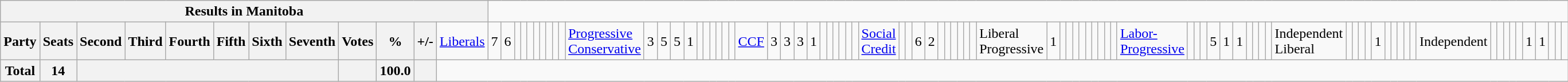<table class="wikitable">
<tr>
<th colspan=13>Results in Manitoba</th>
</tr>
<tr>
<th colspan=2>Party</th>
<th>Seats</th>
<th>Second</th>
<th>Third</th>
<th>Fourth</th>
<th>Fifth</th>
<th>Sixth</th>
<th>Seventh</th>
<th>Votes</th>
<th>%</th>
<th>+/-<br></th>
<td><a href='#'>Liberals</a></td>
<td align="right">7</td>
<td align="right">6</td>
<td align="right"></td>
<td align="right"></td>
<td align="right"></td>
<td align="right"></td>
<td align="right"></td>
<td align="right"></td>
<td align="right"></td>
<td align="right"><br></td>
<td><a href='#'>Progressive Conservative</a></td>
<td align="right">3</td>
<td align="right">5</td>
<td align="right">5</td>
<td align="right">1</td>
<td align="right"></td>
<td align="right"></td>
<td align="right"></td>
<td align="right"></td>
<td align="right"></td>
<td align="right"><br></td>
<td><a href='#'>CCF</a></td>
<td align="right">3</td>
<td align="right">3</td>
<td align="right">3</td>
<td align="right">1</td>
<td align="right"></td>
<td align="right"></td>
<td align="right"></td>
<td align="right"></td>
<td align="right"></td>
<td align="right"><br></td>
<td><a href='#'>Social Credit</a></td>
<td align="right"></td>
<td align="right"></td>
<td align="right">6</td>
<td align="right">2</td>
<td align="right"></td>
<td align="right"></td>
<td align="right"></td>
<td align="right"></td>
<td align="right"></td>
<td align="right"><br></td>
<td>Liberal Progressive</td>
<td align="right">1</td>
<td align="right"></td>
<td align="right"></td>
<td align="right"></td>
<td align="right"></td>
<td align="right"></td>
<td align="right"></td>
<td align="right"></td>
<td align="right"></td>
<td align="right"><br></td>
<td><a href='#'>Labor-Progressive</a></td>
<td align="right"></td>
<td align="right"></td>
<td align="right"></td>
<td align="right">5</td>
<td align="right">1</td>
<td align="right">1</td>
<td align="right"></td>
<td align="right"></td>
<td align="right"></td>
<td align="right"><br></td>
<td>Independent Liberal</td>
<td align="right"></td>
<td align="right"></td>
<td align="right"></td>
<td align="right"></td>
<td align="right">1</td>
<td align="right"></td>
<td align="right"></td>
<td align="right"></td>
<td align="right"></td>
<td align="right"><br></td>
<td>Independent</td>
<td align="right"></td>
<td align="right"></td>
<td align="right"></td>
<td align="right"></td>
<td align="right"></td>
<td align="right">1</td>
<td align="right">1</td>
<td align="right"></td>
<td align="right"></td>
<td align="right"></td>
</tr>
<tr>
<th colspan="2">Total</th>
<th>14</th>
<th colspan="6"></th>
<th></th>
<th>100.0</th>
<th></th>
</tr>
</table>
